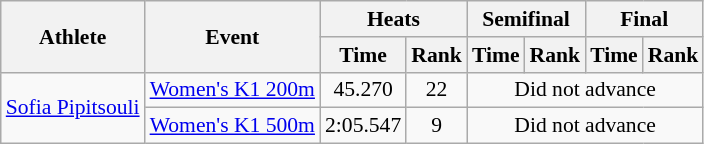<table class="wikitable" style="font-size:90%">
<tr>
<th rowspan="2">Athlete</th>
<th rowspan="2">Event</th>
<th colspan="2">Heats</th>
<th colspan="2">Semifinal</th>
<th colspan="2">Final</th>
</tr>
<tr>
<th>Time</th>
<th>Rank</th>
<th>Time</th>
<th>Rank</th>
<th>Time</th>
<th>Rank</th>
</tr>
<tr align=center>
<td align=left rowspan=2><a href='#'>Sofia Pipitsouli</a></td>
<td align=left><a href='#'>Women's K1 200m</a></td>
<td>45.270</td>
<td>22</td>
<td colspan=4>Did not advance</td>
</tr>
<tr align=center>
<td align=left><a href='#'>Women's K1 500m</a></td>
<td>2:05.547</td>
<td>9</td>
<td colspan=4>Did not advance</td>
</tr>
</table>
